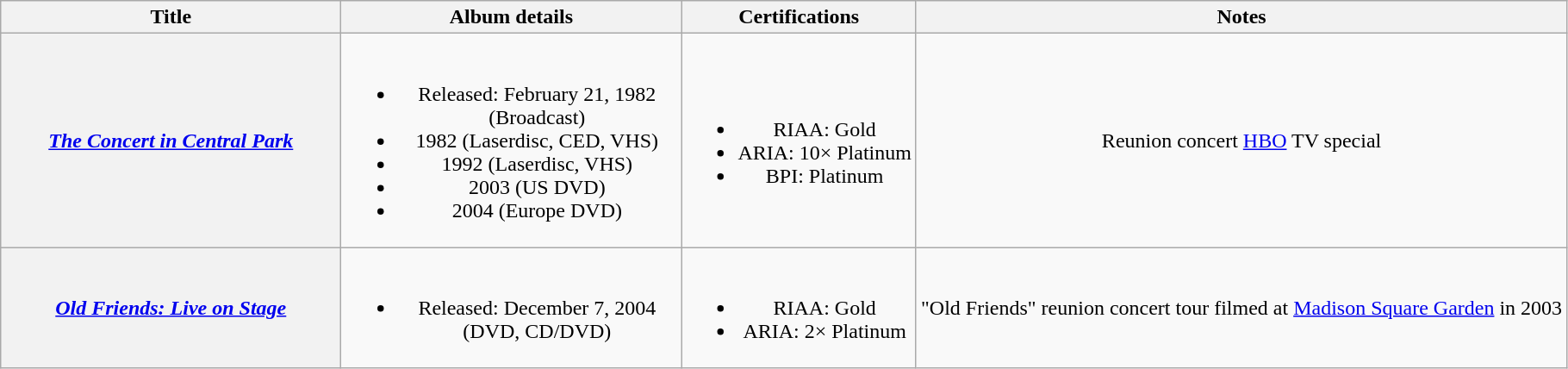<table class="wikitable plainrowheaders" style="text-align:center;">
<tr>
<th scope="col" style="width:16em;">Title</th>
<th scope="col" style="width:16em;">Album details</th>
<th scope="col">Certifications</th>
<th scope="col">Notes</th>
</tr>
<tr>
<th scope="row"><em><a href='#'>The Concert in Central Park</a></em></th>
<td><br><ul><li>Released: February 21, 1982 (Broadcast)</li><li>1982 (Laserdisc, CED, VHS)</li><li>1992 (Laserdisc, VHS)</li><li>2003 (US DVD)</li><li>2004 (Europe DVD)</li></ul></td>
<td><br><ul><li>RIAA: Gold</li><li>ARIA: 10× Platinum</li><li>BPI: Platinum</li></ul></td>
<td>Reunion concert <a href='#'>HBO</a> TV special</td>
</tr>
<tr>
<th scope="row"><em><a href='#'>Old Friends: Live on Stage</a></em></th>
<td><br><ul><li>Released: December 7, 2004 (DVD, CD/DVD)</li></ul></td>
<td><br><ul><li>RIAA: Gold</li><li>ARIA: 2× Platinum</li></ul></td>
<td>"Old Friends" reunion concert tour filmed at <a href='#'>Madison Square Garden</a> in 2003</td>
</tr>
</table>
